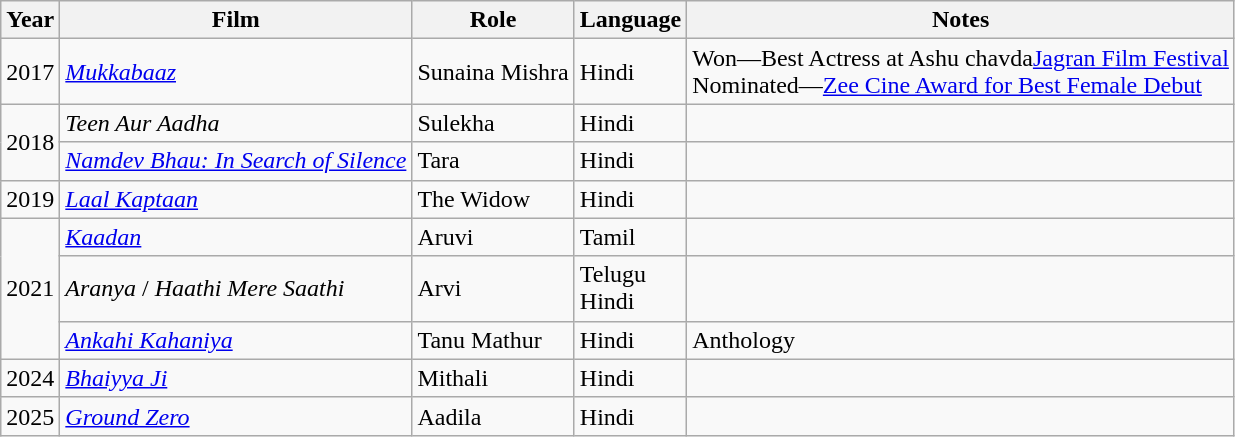<table class="wikitable sortable plainrowheaders">
<tr>
<th scope="col">Year</th>
<th scope="col">Film</th>
<th scope="col">Role</th>
<th scope="col">Language</th>
<th scope="col">Notes</th>
</tr>
<tr>
<td>2017</td>
<td><em><a href='#'>Mukkabaaz</a></em></td>
<td>Sunaina Mishra</td>
<td>Hindi</td>
<td>Won—Best Actress at Ashu chavda<a href='#'>Jagran Film Festival</a><br>Nominated—<a href='#'>Zee Cine Award for Best Female Debut</a></td>
</tr>
<tr>
<td rowspan="2">2018</td>
<td><em>Teen Aur Aadha</em></td>
<td>Sulekha</td>
<td>Hindi</td>
<td></td>
</tr>
<tr>
<td><em><a href='#'>Namdev Bhau: In Search of Silence</a></em></td>
<td>Tara</td>
<td>Hindi</td>
<td></td>
</tr>
<tr>
<td>2019</td>
<td><em><a href='#'>Laal Kaptaan</a></em></td>
<td>The Widow</td>
<td>Hindi</td>
<td></td>
</tr>
<tr>
<td rowspan="3">2021</td>
<td><em><a href='#'>Kaadan</a></em></td>
<td>Aruvi</td>
<td>Tamil</td>
<td></td>
</tr>
<tr>
<td><em>Aranya</em> / <em>Haathi Mere Saathi</em></td>
<td>Arvi</td>
<td>Telugu<br>Hindi</td>
<td></td>
</tr>
<tr>
<td><em><a href='#'>Ankahi Kahaniya</a></em></td>
<td>Tanu Mathur</td>
<td>Hindi</td>
<td>Anthology</td>
</tr>
<tr>
<td>2024</td>
<td><em><a href='#'>Bhaiyya Ji</a></em></td>
<td>Mithali</td>
<td>Hindi</td>
<td></td>
</tr>
<tr>
<td>2025</td>
<td><em><a href='#'>Ground Zero</a></em></td>
<td>Aadila</td>
<td>Hindi</td>
<td></td>
</tr>
</table>
